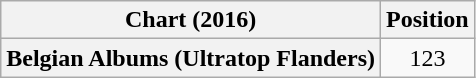<table class="wikitable plainrowheaders" style="text-align:center">
<tr>
<th scope="col">Chart (2016)</th>
<th scope="col">Position</th>
</tr>
<tr>
<th scope="row">Belgian Albums (Ultratop Flanders)</th>
<td>123</td>
</tr>
</table>
